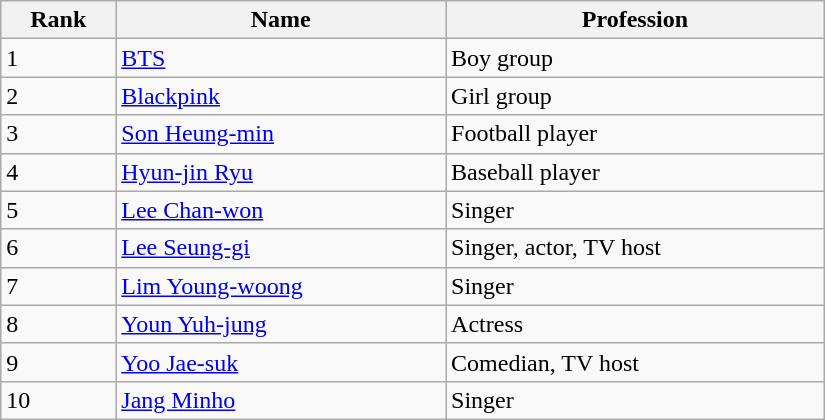<table class="wikitable" style="width:550px">
<tr>
<th>Rank</th>
<th>Name</th>
<th>Profession</th>
</tr>
<tr>
<td>1</td>
<td><a href='#'>BTS</a></td>
<td>Boy group</td>
</tr>
<tr>
<td>2</td>
<td><a href='#'>Blackpink</a></td>
<td>Girl group</td>
</tr>
<tr>
<td>3</td>
<td><a href='#'>Son Heung-min</a></td>
<td>Football player</td>
</tr>
<tr>
<td>4</td>
<td><a href='#'>Hyun-jin Ryu</a></td>
<td>Baseball player</td>
</tr>
<tr>
<td>5</td>
<td><a href='#'>Lee Chan-won</a></td>
<td>Singer</td>
</tr>
<tr>
<td>6</td>
<td><a href='#'>Lee Seung-gi</a></td>
<td>Singer, actor, TV host</td>
</tr>
<tr>
<td>7</td>
<td><a href='#'>Lim Young-woong</a></td>
<td>Singer</td>
</tr>
<tr>
<td>8</td>
<td><a href='#'>Youn Yuh-jung</a></td>
<td>Actress</td>
</tr>
<tr>
<td>9</td>
<td><a href='#'>Yoo Jae-suk</a></td>
<td>Comedian, TV host</td>
</tr>
<tr>
<td>10</td>
<td><a href='#'>Jang Minho</a></td>
<td>Singer</td>
</tr>
</table>
